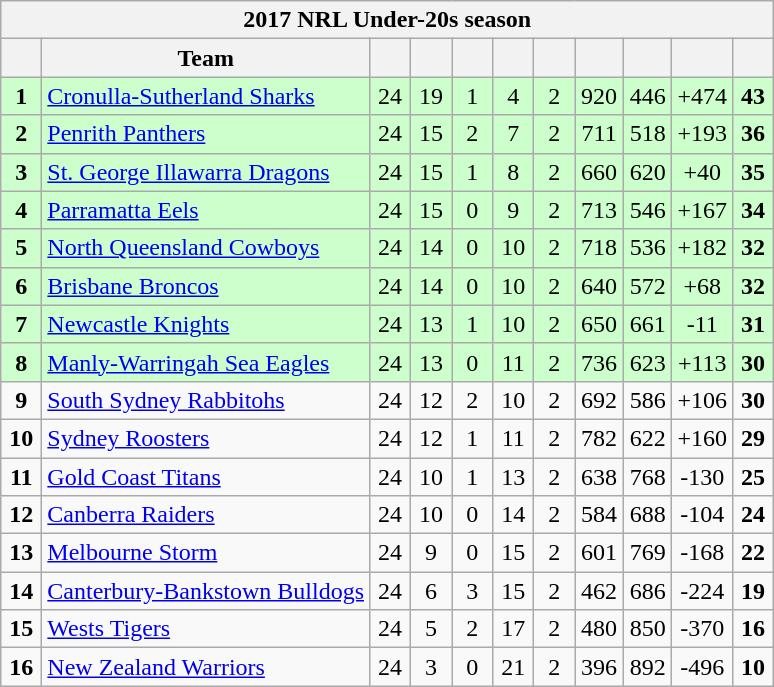<table class="wikitable" style="text-align:center;">
<tr>
<th colspan="11">2017 NRL Under-20s season</th>
</tr>
<tr>
<th width="20"></th>
<th>Team</th>
<th width="20"></th>
<th width="20"></th>
<th width="20"></th>
<th width="20"></th>
<th width="20"></th>
<th width="25"></th>
<th width="25"></th>
<th width="30"></th>
<th width="20"></th>
</tr>
<tr style="background: #ccffcc;">
<td><strong>1</strong></td>
<td style="text-align:left;"> <a href='#'>Cronulla-Sutherland Sharks</a></td>
<td>24</td>
<td>19</td>
<td>1</td>
<td>4</td>
<td>2</td>
<td>920</td>
<td>446</td>
<td>+474</td>
<td><strong>43</strong></td>
</tr>
<tr style="background: #ccffcc;">
<td><strong>2</strong></td>
<td style="text-align:left;"> <a href='#'>Penrith Panthers</a></td>
<td>24</td>
<td>15</td>
<td>2</td>
<td>7</td>
<td>2</td>
<td>711</td>
<td>518</td>
<td>+193</td>
<td><strong>36</strong></td>
</tr>
<tr style="background: #ccffcc;">
<td><strong>3</strong></td>
<td style="text-align:left;"> <a href='#'>St. George Illawarra Dragons</a></td>
<td>24</td>
<td>15</td>
<td>1</td>
<td>8</td>
<td>2</td>
<td>660</td>
<td>620</td>
<td>+40</td>
<td><strong>35</strong></td>
</tr>
<tr style="background: #ccffcc;">
<td><strong>4</strong></td>
<td style="text-align:left;"> <a href='#'>Parramatta Eels</a></td>
<td>24</td>
<td>15</td>
<td>0</td>
<td>9</td>
<td>2</td>
<td>713</td>
<td>546</td>
<td>+167</td>
<td><strong>34</strong></td>
</tr>
<tr style="background: #ccffcc;">
<td><strong>5</strong></td>
<td style="text-align:left;"> <a href='#'>North Queensland Cowboys</a></td>
<td>24</td>
<td>14</td>
<td>0</td>
<td>10</td>
<td>2</td>
<td>718</td>
<td>536</td>
<td>+182</td>
<td><strong>32</strong></td>
</tr>
<tr style="background: #ccffcc;">
<td><strong>6</strong></td>
<td style="text-align:left;"> <a href='#'>Brisbane Broncos</a></td>
<td>24</td>
<td>14</td>
<td>0</td>
<td>10</td>
<td>2</td>
<td>640</td>
<td>572</td>
<td>+68</td>
<td><strong>32</strong></td>
</tr>
<tr style="background: #ccffcc;">
<td><strong>7</strong></td>
<td style="text-align:left;"> <a href='#'>Newcastle Knights</a></td>
<td>24</td>
<td>13</td>
<td>1</td>
<td>10</td>
<td>2</td>
<td>650</td>
<td>661</td>
<td>-11</td>
<td><strong>31</strong></td>
</tr>
<tr style="background: #ccffcc;">
<td><strong>8</strong></td>
<td style="text-align:left;"> <a href='#'>Manly-Warringah Sea Eagles</a></td>
<td>24</td>
<td>13</td>
<td>0</td>
<td>11</td>
<td>2</td>
<td>736</td>
<td>623</td>
<td>+113</td>
<td><strong>30</strong></td>
</tr>
<tr>
<td><strong>9</strong></td>
<td style="text-align:left;"> <a href='#'>South Sydney Rabbitohs</a></td>
<td>24</td>
<td>12</td>
<td>2</td>
<td>10</td>
<td>2</td>
<td>692</td>
<td>586</td>
<td>+106</td>
<td><strong>30</strong></td>
</tr>
<tr>
<td><strong>10</strong></td>
<td style="text-align:left;"> <a href='#'>Sydney Roosters</a></td>
<td>24</td>
<td>12</td>
<td>1</td>
<td>11</td>
<td>2</td>
<td>782</td>
<td>622</td>
<td>+160</td>
<td><strong>29</strong></td>
</tr>
<tr>
<td><strong>11</strong></td>
<td style="text-align:left;"> <a href='#'>Gold Coast Titans</a></td>
<td>24</td>
<td>10</td>
<td>1</td>
<td>13</td>
<td>2</td>
<td>638</td>
<td>768</td>
<td>-130</td>
<td><strong>25</strong></td>
</tr>
<tr>
<td><strong>12</strong></td>
<td style="text-align:left;"> <a href='#'>Canberra Raiders</a></td>
<td>24</td>
<td>10</td>
<td>0</td>
<td>14</td>
<td>2</td>
<td>584</td>
<td>688</td>
<td>-104</td>
<td><strong>24</strong></td>
</tr>
<tr>
<td><strong>13</strong></td>
<td style="text-align:left;"> <a href='#'>Melbourne Storm</a></td>
<td>24</td>
<td>9</td>
<td>0</td>
<td>15</td>
<td>2</td>
<td>601</td>
<td>769</td>
<td>-168</td>
<td><strong>22</strong></td>
</tr>
<tr>
<td><strong>14</strong></td>
<td style="text-align:left;"> <a href='#'>Canterbury-Bankstown Bulldogs</a></td>
<td>24</td>
<td>6</td>
<td>3</td>
<td>15</td>
<td>2</td>
<td>462</td>
<td>686</td>
<td>-224</td>
<td><strong>19</strong></td>
</tr>
<tr>
<td><strong>15</strong></td>
<td style="text-align:left;"> <a href='#'>Wests Tigers</a></td>
<td>24</td>
<td>5</td>
<td>2</td>
<td>17</td>
<td>2</td>
<td>480</td>
<td>850</td>
<td>-370</td>
<td><strong>16</strong></td>
</tr>
<tr>
<td><strong>16</strong></td>
<td style="text-align:left;"> <a href='#'>New Zealand Warriors</a></td>
<td>24</td>
<td>3</td>
<td>0</td>
<td>21</td>
<td>2</td>
<td>396</td>
<td>892</td>
<td>-496</td>
<td><strong>10</strong></td>
</tr>
</table>
